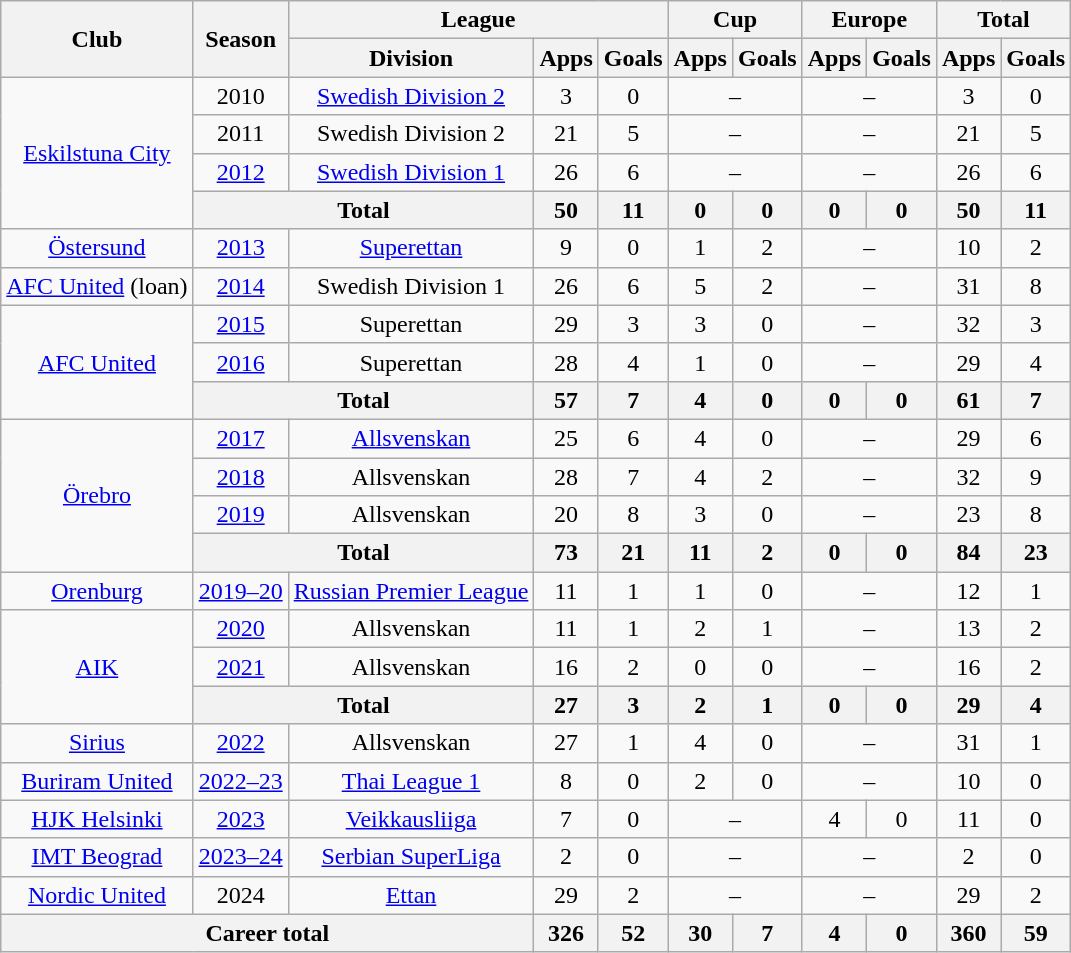<table class="wikitable" style="text-align:center">
<tr>
<th rowspan="2">Club</th>
<th rowspan="2">Season</th>
<th colspan="3">League</th>
<th colspan="2">Cup</th>
<th colspan="2">Europe</th>
<th colspan="2">Total</th>
</tr>
<tr>
<th>Division</th>
<th>Apps</th>
<th>Goals</th>
<th>Apps</th>
<th>Goals</th>
<th>Apps</th>
<th>Goals</th>
<th>Apps</th>
<th>Goals</th>
</tr>
<tr>
<td rowspan=4><a href='#'>Eskilstuna City</a></td>
<td>2010</td>
<td><a href='#'>Swedish Division 2</a></td>
<td>3</td>
<td>0</td>
<td colspan=2>–</td>
<td colspan=2>–</td>
<td>3</td>
<td>0</td>
</tr>
<tr>
<td>2011</td>
<td>Swedish Division 2</td>
<td>21</td>
<td>5</td>
<td colspan=2>–</td>
<td colspan=2>–</td>
<td>21</td>
<td>5</td>
</tr>
<tr>
<td><a href='#'>2012</a></td>
<td><a href='#'>Swedish Division 1</a></td>
<td>26</td>
<td>6</td>
<td colspan=2>–</td>
<td colspan=2>–</td>
<td>26</td>
<td>6</td>
</tr>
<tr>
<th colspan=2>Total</th>
<th>50</th>
<th>11</th>
<th>0</th>
<th>0</th>
<th>0</th>
<th>0</th>
<th>50</th>
<th>11</th>
</tr>
<tr>
<td><a href='#'>Östersund</a></td>
<td><a href='#'>2013</a></td>
<td><a href='#'>Superettan</a></td>
<td>9</td>
<td>0</td>
<td>1</td>
<td>2</td>
<td colspan=2>–</td>
<td>10</td>
<td>2</td>
</tr>
<tr>
<td><a href='#'>AFC United</a> (loan)</td>
<td><a href='#'>2014</a></td>
<td>Swedish Division 1</td>
<td>26</td>
<td>6</td>
<td>5</td>
<td>2</td>
<td colspan=2>–</td>
<td>31</td>
<td>8</td>
</tr>
<tr>
<td rowspan=3><a href='#'>AFC United</a></td>
<td><a href='#'>2015</a></td>
<td>Superettan</td>
<td>29</td>
<td>3</td>
<td>3</td>
<td>0</td>
<td colspan=2>–</td>
<td>32</td>
<td>3</td>
</tr>
<tr>
<td><a href='#'>2016</a></td>
<td>Superettan</td>
<td>28</td>
<td>4</td>
<td>1</td>
<td>0</td>
<td colspan=2>–</td>
<td>29</td>
<td>4</td>
</tr>
<tr>
<th colspan=2>Total</th>
<th>57</th>
<th>7</th>
<th>4</th>
<th>0</th>
<th>0</th>
<th>0</th>
<th>61</th>
<th>7</th>
</tr>
<tr>
<td rowspan=4><a href='#'>Örebro</a></td>
<td><a href='#'>2017</a></td>
<td><a href='#'>Allsvenskan</a></td>
<td>25</td>
<td>6</td>
<td>4</td>
<td>0</td>
<td colspan=2>–</td>
<td>29</td>
<td>6</td>
</tr>
<tr>
<td><a href='#'>2018</a></td>
<td>Allsvenskan</td>
<td>28</td>
<td>7</td>
<td>4</td>
<td>2</td>
<td colspan=2>–</td>
<td>32</td>
<td>9</td>
</tr>
<tr>
<td><a href='#'>2019</a></td>
<td>Allsvenskan</td>
<td>20</td>
<td>8</td>
<td>3</td>
<td>0</td>
<td colspan=2>–</td>
<td>23</td>
<td>8</td>
</tr>
<tr>
<th colspan=2>Total</th>
<th>73</th>
<th>21</th>
<th>11</th>
<th>2</th>
<th>0</th>
<th>0</th>
<th>84</th>
<th>23</th>
</tr>
<tr>
<td><a href='#'>Orenburg</a></td>
<td><a href='#'>2019–20</a></td>
<td><a href='#'>Russian Premier League</a></td>
<td>11</td>
<td>1</td>
<td>1</td>
<td>0</td>
<td colspan=2>–</td>
<td>12</td>
<td>1</td>
</tr>
<tr>
<td rowspan=3><a href='#'>AIK</a></td>
<td><a href='#'>2020</a></td>
<td>Allsvenskan</td>
<td>11</td>
<td>1</td>
<td>2</td>
<td>1</td>
<td colspan=2>–</td>
<td>13</td>
<td>2</td>
</tr>
<tr>
<td><a href='#'>2021</a></td>
<td>Allsvenskan</td>
<td>16</td>
<td>2</td>
<td>0</td>
<td>0</td>
<td colspan=2>–</td>
<td>16</td>
<td>2</td>
</tr>
<tr>
<th colspan=2>Total</th>
<th>27</th>
<th>3</th>
<th>2</th>
<th>1</th>
<th>0</th>
<th>0</th>
<th>29</th>
<th>4</th>
</tr>
<tr>
<td><a href='#'>Sirius</a></td>
<td><a href='#'>2022</a></td>
<td>Allsvenskan</td>
<td>27</td>
<td>1</td>
<td>4</td>
<td>0</td>
<td colspan=2>–</td>
<td>31</td>
<td>1</td>
</tr>
<tr>
<td><a href='#'>Buriram United</a></td>
<td><a href='#'>2022–23</a></td>
<td><a href='#'>Thai League 1</a></td>
<td>8</td>
<td>0</td>
<td>2</td>
<td>0</td>
<td colspan=2>–</td>
<td>10</td>
<td>0</td>
</tr>
<tr>
<td><a href='#'>HJK Helsinki</a></td>
<td><a href='#'>2023</a></td>
<td><a href='#'>Veikkausliiga</a></td>
<td>7</td>
<td>0</td>
<td colspan=2>–</td>
<td>4</td>
<td>0</td>
<td>11</td>
<td>0</td>
</tr>
<tr>
<td><a href='#'>IMT Beograd</a></td>
<td><a href='#'>2023–24</a></td>
<td><a href='#'>Serbian SuperLiga</a></td>
<td>2</td>
<td>0</td>
<td colspan=2>–</td>
<td colspan=2>–</td>
<td>2</td>
<td>0</td>
</tr>
<tr>
<td><a href='#'>Nordic United</a></td>
<td>2024</td>
<td><a href='#'>Ettan</a></td>
<td>29</td>
<td>2</td>
<td colspan=2>–</td>
<td colspan=2>–</td>
<td>29</td>
<td>2</td>
</tr>
<tr>
<th colspan="3">Career total</th>
<th>326</th>
<th>52</th>
<th>30</th>
<th>7</th>
<th>4</th>
<th>0</th>
<th>360</th>
<th>59</th>
</tr>
</table>
